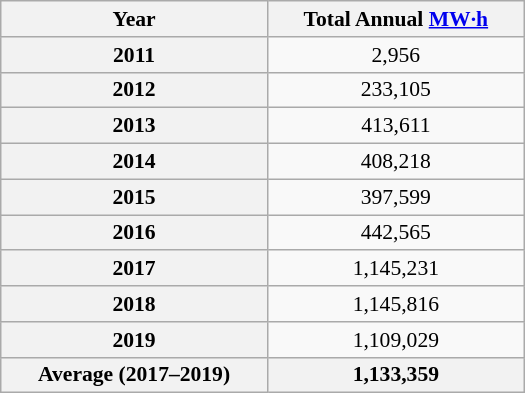<table class=wikitable style="text-align:center; font-size:0.9em; width:350px;">
<tr>
<th>Year</th>
<th>Total Annual <a href='#'>MW·h</a></th>
</tr>
<tr>
<th>2011</th>
<td>2,956</td>
</tr>
<tr>
<th>2012</th>
<td>233,105</td>
</tr>
<tr>
<th>2013</th>
<td>413,611</td>
</tr>
<tr>
<th>2014</th>
<td>408,218</td>
</tr>
<tr>
<th>2015</th>
<td>397,599</td>
</tr>
<tr>
<th>2016</th>
<td>442,565</td>
</tr>
<tr>
<th>2017</th>
<td>1,145,231</td>
</tr>
<tr>
<th>2018</th>
<td>1,145,816</td>
</tr>
<tr>
<th>2019</th>
<td>1,109,029</td>
</tr>
<tr>
<th>Average (2017–2019)</th>
<th>1,133,359</th>
</tr>
</table>
